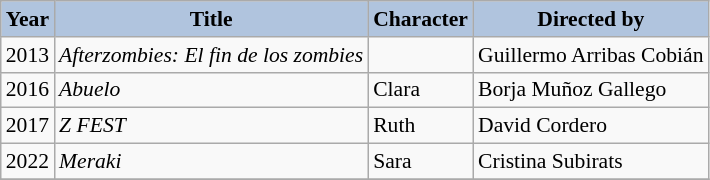<table class="wikitable" style="font-size: 90%;">
<tr>
<th style="background: #B0C4DE;">Year</th>
<th style="background: #B0C4DE;">Title</th>
<th style="background: #B0C4DE;">Character</th>
<th style="background: #B0C4DE;">Directed by</th>
</tr>
<tr>
<td>2013</td>
<td><em>Afterzombies: El fin de los zombies</em></td>
<td></td>
<td>Guillermo Arribas Cobián</td>
</tr>
<tr>
<td>2016</td>
<td><em>Abuelo</em></td>
<td>Clara</td>
<td>Borja Muñoz Gallego</td>
</tr>
<tr>
<td>2017</td>
<td><em>Z FEST</em></td>
<td>Ruth</td>
<td>David Cordero</td>
</tr>
<tr>
<td>2022</td>
<td><em>Meraki</em></td>
<td>Sara</td>
<td>Cristina Subirats</td>
</tr>
<tr>
</tr>
</table>
